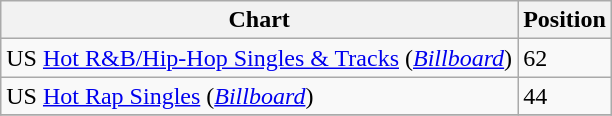<table class="wikitable">
<tr>
<th align="left">Chart</th>
<th align="left">Position</th>
</tr>
<tr>
<td align="left">US <a href='#'>Hot R&B/Hip-Hop Singles & Tracks</a> (<a href='#'><em>Billboard</em></a>)</td>
<td align="left">62</td>
</tr>
<tr>
<td align="left">US <a href='#'>Hot Rap Singles</a> (<a href='#'><em>Billboard</em></a>)</td>
<td align="left">44</td>
</tr>
<tr>
</tr>
</table>
